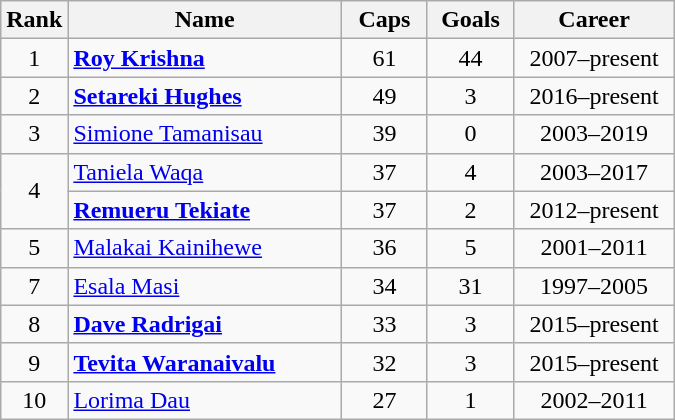<table class="wikitable sortable" style="text-align: center;">
<tr>
<th width=30px>Rank</th>
<th class="unsortable" style="width:175px;">Name</th>
<th width=50px>Caps</th>
<th width=50px>Goals</th>
<th class="unsortable" style="width:100px;">Career</th>
</tr>
<tr>
<td>1</td>
<td align=left><strong><a href='#'>Roy Krishna</a></strong></td>
<td>61</td>
<td>44</td>
<td>2007–present</td>
</tr>
<tr>
<td>2</td>
<td align=left><strong><a href='#'>Setareki Hughes</a></strong></td>
<td>49</td>
<td>3</td>
<td>2016–present</td>
</tr>
<tr>
<td>3</td>
<td align=left><a href='#'>Simione Tamanisau</a></td>
<td>39</td>
<td>0</td>
<td>2003–2019</td>
</tr>
<tr>
<td rowspan="2">4</td>
<td align=left><a href='#'>Taniela Waqa</a></td>
<td>37</td>
<td>4</td>
<td>2003–2017</td>
</tr>
<tr>
<td align=left><strong><a href='#'>Remueru Tekiate</a></strong></td>
<td>37</td>
<td>2</td>
<td>2012–present</td>
</tr>
<tr>
<td>5</td>
<td align=left><a href='#'>Malakai Kainihewe</a></td>
<td>36</td>
<td>5</td>
<td>2001–2011</td>
</tr>
<tr>
<td>7</td>
<td align=left><a href='#'>Esala Masi</a></td>
<td>34</td>
<td>31</td>
<td>1997–2005</td>
</tr>
<tr>
<td>8</td>
<td align=left><strong><a href='#'>Dave Radrigai</a></strong></td>
<td>33</td>
<td>3</td>
<td>2015–present</td>
</tr>
<tr>
<td>9</td>
<td align=left><strong><a href='#'>Tevita Waranaivalu</a></strong></td>
<td>32</td>
<td>3</td>
<td>2015–present</td>
</tr>
<tr>
<td>10</td>
<td align=left><a href='#'>Lorima Dau</a></td>
<td>27</td>
<td>1</td>
<td>2002–2011</td>
</tr>
</table>
